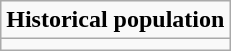<table role="presentation" class="wikitable mw-collapsible mw-collapsed">
<tr>
<td><strong>Historical population</strong></td>
</tr>
<tr>
<td></td>
</tr>
</table>
